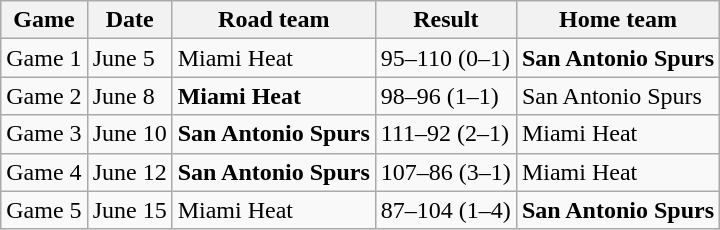<table class="wikitable">
<tr>
<th>Game</th>
<th>Date</th>
<th>Road team</th>
<th>Result</th>
<th>Home team</th>
</tr>
<tr>
<td>Game 1</td>
<td>June 5</td>
<td>Miami Heat</td>
<td>95–110 (0–1)</td>
<td><strong>San Antonio Spurs</strong></td>
</tr>
<tr>
<td>Game 2</td>
<td>June 8</td>
<td><strong>Miami Heat</strong></td>
<td>98–96 (1–1)</td>
<td>San Antonio Spurs</td>
</tr>
<tr>
<td>Game 3</td>
<td>June 10</td>
<td><strong>San Antonio Spurs</strong></td>
<td>111–92 (2–1)</td>
<td>Miami Heat</td>
</tr>
<tr>
<td>Game 4</td>
<td>June 12</td>
<td><strong>San Antonio Spurs</strong></td>
<td>107–86 (3–1)</td>
<td>Miami Heat</td>
</tr>
<tr>
<td>Game 5</td>
<td>June 15</td>
<td>Miami Heat</td>
<td>87–104 (1–4)</td>
<td><strong>San Antonio Spurs</strong></td>
</tr>
</table>
